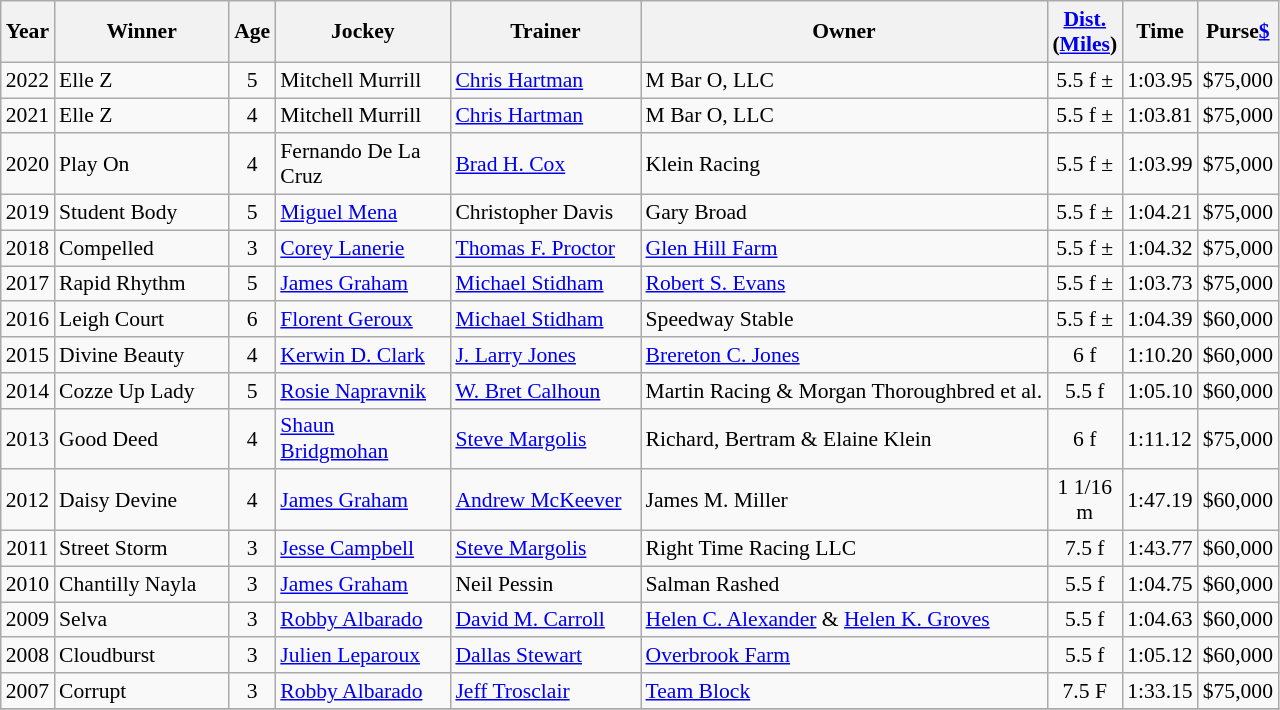<table class="wikitable sortable" style="font-size:90%">
<tr>
<th style="width:20px">Year<br></th>
<th style="width:110px">Winner<br></th>
<th style="width:20px">Age<br></th>
<th style="width:110px">Jockey<br></th>
<th style="width:120px">Trainer<br></th>
<th>Owner<br></th>
<th style="width:35px"><a href='#'>Dist.</a><br> <span>(<a href='#'>Miles</a>)</span></th>
<th style="width:20px">Time<br></th>
<th style="width:25px">Purse<a href='#'>$</a><br></th>
</tr>
<tr>
<td align=center>2022</td>
<td>Elle Z</td>
<td align=center>5</td>
<td>Mitchell Murrill</td>
<td><a href='#'>Chris Hartman</a></td>
<td>M Bar O, LLC</td>
<td align=center>5.5 f ±</td>
<td>1:03.95</td>
<td>$75,000</td>
</tr>
<tr>
<td align=center>2021</td>
<td>Elle Z</td>
<td align=center>4</td>
<td>Mitchell Murrill</td>
<td><a href='#'>Chris Hartman</a></td>
<td>M Bar O, LLC</td>
<td align=center>5.5 f ±</td>
<td>1:03.81</td>
<td>$75,000</td>
</tr>
<tr>
<td align=center>2020</td>
<td>Play On</td>
<td align=center>4</td>
<td>Fernando De La Cruz</td>
<td><a href='#'>Brad H. Cox</a></td>
<td>Klein Racing</td>
<td align=center>5.5 f ±</td>
<td>1:03.99</td>
<td>$75,000</td>
</tr>
<tr>
<td align=center>2019</td>
<td>Student Body</td>
<td align=center>5</td>
<td><a href='#'>Miguel Mena</a></td>
<td>Christopher Davis</td>
<td>Gary Broad</td>
<td align=center>5.5 f ±</td>
<td>1:04.21</td>
<td>$75,000</td>
</tr>
<tr>
<td align=center>2018</td>
<td>Compelled</td>
<td align=center>3</td>
<td><a href='#'>Corey Lanerie</a></td>
<td><a href='#'>Thomas F. Proctor</a></td>
<td><a href='#'>Glen Hill Farm</a></td>
<td align=center>5.5 f ±</td>
<td>1:04.32</td>
<td>$75,000</td>
</tr>
<tr>
<td align=center>2017</td>
<td>Rapid Rhythm</td>
<td align=center>5</td>
<td><a href='#'>James Graham</a></td>
<td><a href='#'>Michael Stidham</a></td>
<td><a href='#'>Robert S. Evans</a></td>
<td align=center>5.5 f ±</td>
<td>1:03.73</td>
<td>$75,000</td>
</tr>
<tr>
<td align=center>2016</td>
<td>Leigh Court</td>
<td align=center>6</td>
<td><a href='#'>Florent Geroux</a></td>
<td><a href='#'>Michael Stidham</a></td>
<td>Speedway Stable</td>
<td align=center>5.5 f ±</td>
<td>1:04.39</td>
<td>$60,000</td>
</tr>
<tr>
<td align=center>2015</td>
<td>Divine Beauty</td>
<td align=center>4</td>
<td><a href='#'>Kerwin D. Clark</a></td>
<td><a href='#'>J. Larry Jones</a></td>
<td><a href='#'>Brereton C. Jones</a></td>
<td align=center>6 f</td>
<td>1:10.20</td>
<td>$60,000</td>
</tr>
<tr>
<td align=center>2014</td>
<td>Cozze Up Lady</td>
<td align=center>5</td>
<td><a href='#'>Rosie Napravnik</a></td>
<td><a href='#'>W. Bret Calhoun</a></td>
<td>Martin Racing & Morgan Thoroughbred et al.</td>
<td align=center>5.5 f</td>
<td>1:05.10</td>
<td>$60,000</td>
</tr>
<tr>
<td align=center>2013</td>
<td>Good Deed</td>
<td align=center>4</td>
<td><a href='#'>Shaun Bridgmohan</a></td>
<td><a href='#'>Steve Margolis</a></td>
<td>Richard, Bertram & Elaine Klein</td>
<td align=center>6 f</td>
<td>1:11.12</td>
<td>$75,000</td>
</tr>
<tr>
<td align=center>2012</td>
<td>Daisy Devine</td>
<td align=center>4</td>
<td><a href='#'>James Graham</a></td>
<td><a href='#'>Andrew McKeever</a></td>
<td>James M. Miller</td>
<td align=center>1 1/16 m</td>
<td>1:47.19</td>
<td>$60,000</td>
</tr>
<tr>
<td align=center>2011</td>
<td>Street Storm</td>
<td align=center>3</td>
<td><a href='#'>Jesse Campbell</a></td>
<td><a href='#'>Steve Margolis</a></td>
<td>Right Time Racing LLC</td>
<td align=center>7.5 f</td>
<td>1:43.77</td>
<td>$60,000</td>
</tr>
<tr>
<td align=center>2010</td>
<td>Chantilly Nayla</td>
<td align=center>3</td>
<td><a href='#'>James Graham</a></td>
<td>Neil Pessin</td>
<td>Salman Rashed</td>
<td align=center>5.5 f</td>
<td>1:04.75</td>
<td>$60,000</td>
</tr>
<tr>
<td align=center>2009</td>
<td>Selva</td>
<td align=center>3</td>
<td><a href='#'>Robby Albarado</a></td>
<td><a href='#'>David M. Carroll</a></td>
<td><a href='#'>Helen C. Alexander</a> & <a href='#'>Helen K. Groves</a></td>
<td align=center>5.5 f</td>
<td>1:04.63</td>
<td>$60,000</td>
</tr>
<tr>
<td align=center>2008</td>
<td>Cloudburst</td>
<td align=center>3</td>
<td><a href='#'>Julien Leparoux</a></td>
<td><a href='#'>Dallas Stewart</a></td>
<td><a href='#'>Overbrook Farm</a></td>
<td align=center>5.5 f</td>
<td>1:05.12</td>
<td>$60,000</td>
</tr>
<tr>
<td align=center>2007</td>
<td>Corrupt</td>
<td align=center>3</td>
<td><a href='#'>Robby Albarado</a></td>
<td><a href='#'>Jeff Trosclair</a></td>
<td><a href='#'>Team Block</a></td>
<td align=center>7.5 F</td>
<td>1:33.15</td>
<td>$75,000</td>
</tr>
<tr>
</tr>
</table>
